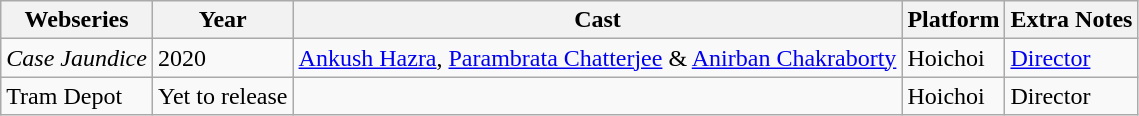<table class="wikitable">
<tr>
<th>Webseries</th>
<th>Year</th>
<th>Cast</th>
<th>Platform</th>
<th>Extra Notes</th>
</tr>
<tr>
<td><em>Case Jaundice</em></td>
<td>2020</td>
<td><a href='#'>Ankush Hazra</a>, <a href='#'>Parambrata Chatterjee</a> & <a href='#'>Anirban Chakraborty</a></td>
<td>Hoichoi</td>
<td><a href='#'>Director</a></td>
</tr>
<tr>
<td>Tram Depot</td>
<td>Yet to release</td>
<td></td>
<td>Hoichoi</td>
<td>Director</td>
</tr>
</table>
